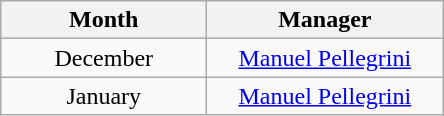<table class="wikitable" style="text-align:center">
<tr>
<th>Month</th>
<th>Manager</th>
</tr>
<tr>
<td style="width:130px;">December</td>
<td style="width:150px;"> <a href='#'>Manuel Pellegrini</a></td>
</tr>
<tr>
<td style="width:130px;">January</td>
<td style="width:150px;"> <a href='#'>Manuel Pellegrini</a></td>
</tr>
</table>
